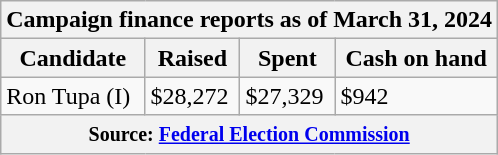<table class="wikitable sortable">
<tr>
<th colspan=4>Campaign finance reports as of March 31, 2024</th>
</tr>
<tr style="text-align:center;">
<th>Candidate</th>
<th>Raised</th>
<th>Spent</th>
<th>Cash on hand</th>
</tr>
<tr>
<td>Ron Tupa (I)</td>
<td>$28,272</td>
<td>$27,329</td>
<td>$942</td>
</tr>
<tr>
<th colspan="4"><small>Source: <a href='#'>Federal Election Commission</a></small></th>
</tr>
</table>
